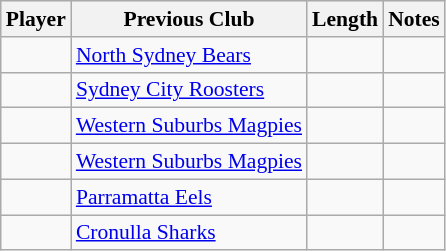<table class="wikitable" style="font-size:90%">
<tr bgcolor="#efefef">
<th>Player</th>
<th>Previous Club</th>
<th>Length</th>
<th>Notes</th>
</tr>
<tr>
<td align=left></td>
<td><a href='#'>North Sydney Bears</a></td>
<td></td>
<td></td>
</tr>
<tr>
<td align=left></td>
<td><a href='#'>Sydney City Roosters</a></td>
<td></td>
<td></td>
</tr>
<tr>
<td align=left></td>
<td><a href='#'>Western Suburbs Magpies</a></td>
<td></td>
<td></td>
</tr>
<tr>
<td align=left></td>
<td><a href='#'>Western Suburbs Magpies</a></td>
<td></td>
<td></td>
</tr>
<tr>
<td align=left></td>
<td><a href='#'>Parramatta Eels</a></td>
<td></td>
<td></td>
</tr>
<tr>
<td align=left></td>
<td><a href='#'>Cronulla Sharks</a></td>
<td></td>
<td></td>
</tr>
</table>
